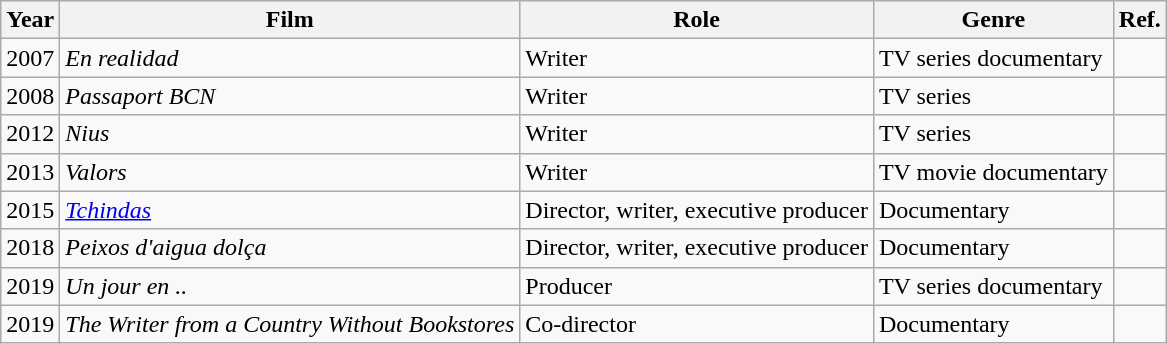<table class="wikitable">
<tr>
<th>Year</th>
<th>Film</th>
<th>Role</th>
<th>Genre</th>
<th>Ref.</th>
</tr>
<tr>
<td>2007</td>
<td><em>En realidad</em></td>
<td>Writer</td>
<td>TV series documentary</td>
<td></td>
</tr>
<tr>
<td>2008</td>
<td><em>Passaport BCN</em></td>
<td>Writer</td>
<td>TV series</td>
<td></td>
</tr>
<tr>
<td>2012</td>
<td><em>Nius</em></td>
<td>Writer</td>
<td>TV series</td>
<td></td>
</tr>
<tr>
<td>2013</td>
<td><em>Valors</em></td>
<td>Writer</td>
<td>TV movie documentary</td>
<td></td>
</tr>
<tr>
<td>2015</td>
<td><em><a href='#'>Tchindas</a></em></td>
<td>Director, writer, executive producer</td>
<td>Documentary</td>
<td></td>
</tr>
<tr>
<td>2018</td>
<td><em>Peixos d'aigua dolça</em></td>
<td>Director, writer, executive producer</td>
<td>Documentary</td>
<td></td>
</tr>
<tr>
<td>2019</td>
<td><em>Un jour en ..</em></td>
<td>Producer</td>
<td>TV series documentary</td>
<td></td>
</tr>
<tr>
<td>2019</td>
<td><em>The Writer from a Country Without Bookstores</em></td>
<td>Co-director</td>
<td>Documentary</td>
<td></td>
</tr>
</table>
